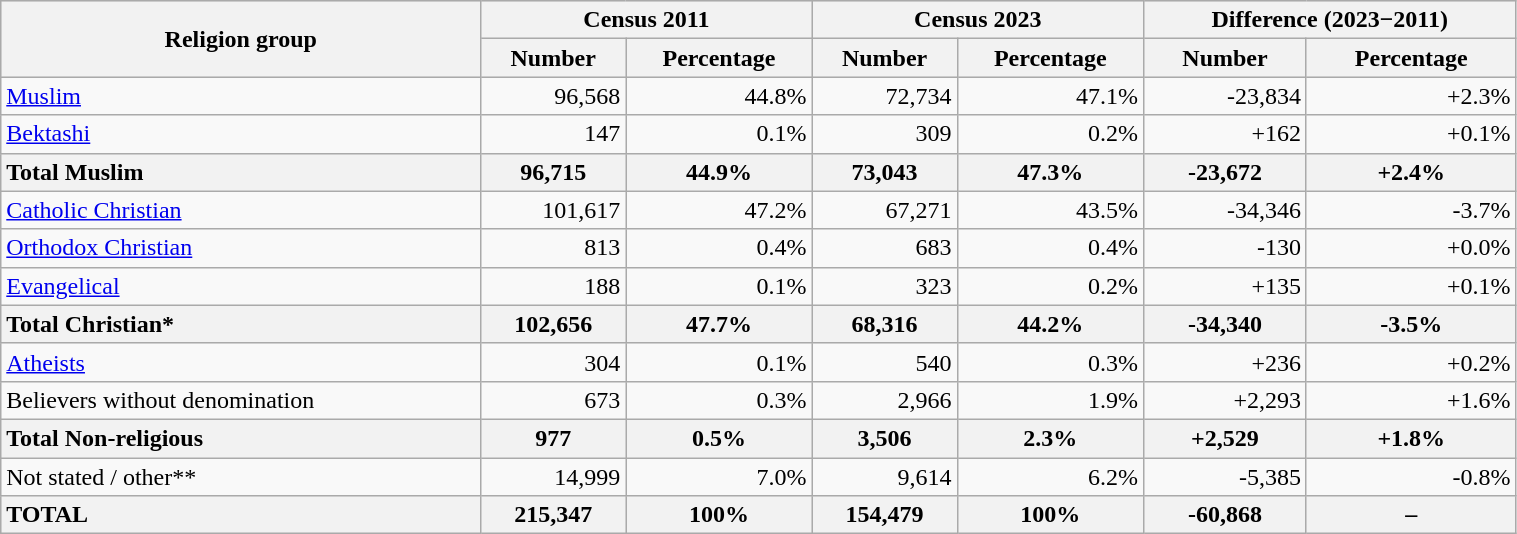<table class="wikitable" style="text-align:right;width: 80%">
<tr style="background:#e0e0e0;">
<th rowspan="2">Religion group</th>
<th colspan="2">Census 2011</th>
<th colspan="2">Census 2023</th>
<th colspan="2">Difference (2023−2011)</th>
</tr>
<tr style="background:#e0e0e0;">
<th>Number</th>
<th>Percentage</th>
<th>Number</th>
<th>Percentage</th>
<th>Number</th>
<th>Percentage</th>
</tr>
<tr>
<td style="text-align:left;"><a href='#'>Muslim</a></td>
<td>96,568</td>
<td>44.8%</td>
<td>72,734</td>
<td>47.1%</td>
<td>-23,834</td>
<td>+2.3%</td>
</tr>
<tr>
<td style="text-align:left;"><a href='#'>Bektashi</a></td>
<td>147</td>
<td>0.1%</td>
<td>309</td>
<td>0.2%</td>
<td>+162</td>
<td>+0.1%</td>
</tr>
<tr>
<th style="text-align:left;">Total Muslim</th>
<th>96,715</th>
<th>44.9%</th>
<th>73,043</th>
<th>47.3%</th>
<th>-23,672</th>
<th>+2.4%</th>
</tr>
<tr>
<td style="text-align:left;"><a href='#'>Catholic Christian</a></td>
<td>101,617</td>
<td>47.2%</td>
<td>67,271</td>
<td>43.5%</td>
<td>-34,346</td>
<td>-3.7%</td>
</tr>
<tr>
<td style="text-align:left;"><a href='#'>Orthodox Christian</a></td>
<td>813</td>
<td>0.4%</td>
<td>683</td>
<td>0.4%</td>
<td>-130</td>
<td>+0.0%</td>
</tr>
<tr>
<td style="text-align:left;"><a href='#'>Evangelical</a></td>
<td>188</td>
<td>0.1%</td>
<td>323</td>
<td>0.2%</td>
<td>+135</td>
<td>+0.1%</td>
</tr>
<tr>
<th style="text-align:left;">Total Christian*</th>
<th>102,656</th>
<th>47.7%</th>
<th>68,316</th>
<th>44.2%</th>
<th>-34,340</th>
<th>-3.5%</th>
</tr>
<tr>
<td style="text-align:left;"><a href='#'>Atheists</a></td>
<td>304</td>
<td>0.1%</td>
<td>540</td>
<td>0.3%</td>
<td>+236</td>
<td>+0.2%</td>
</tr>
<tr>
<td style="text-align:left;">Believers without denomination</td>
<td>673</td>
<td>0.3%</td>
<td>2,966</td>
<td>1.9%</td>
<td>+2,293</td>
<td>+1.6%</td>
</tr>
<tr>
<th style="text-align:left;">Total Non-religious</th>
<th>977</th>
<th>0.5%</th>
<th>3,506</th>
<th>2.3%</th>
<th>+2,529</th>
<th>+1.8%</th>
</tr>
<tr>
<td style="text-align:left;">Not stated / other**</td>
<td>14,999</td>
<td>7.0%</td>
<td>9,614</td>
<td>6.2%</td>
<td>-5,385</td>
<td>-0.8%</td>
</tr>
<tr style="background:#e0e0e0;">
<th style="text-align:left;"><strong>TOTAL</strong></th>
<th><strong>215,347</strong></th>
<th><strong>100%</strong></th>
<th><strong>154,479</strong></th>
<th><strong>100%</strong></th>
<th><strong>-60,868</strong></th>
<th><strong>–</strong></th>
</tr>
</table>
